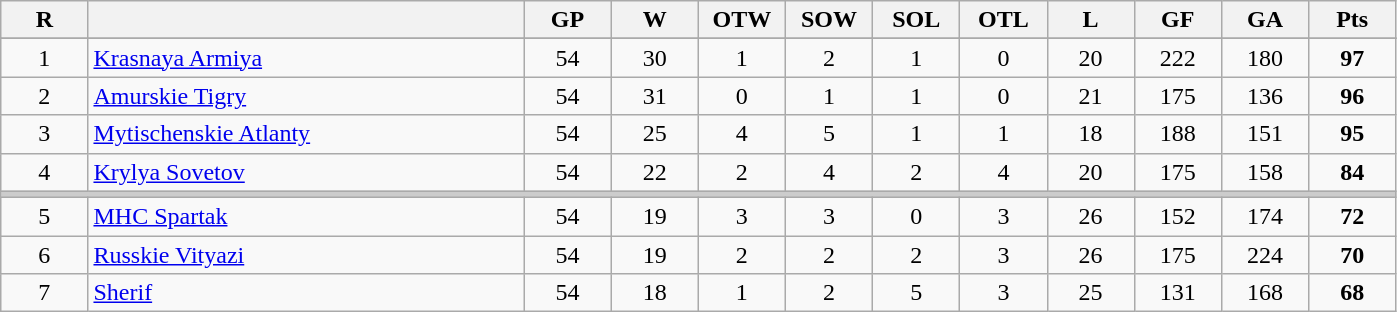<table class="wikitable sortable">
<tr>
<th bgcolor="#DDDDFF" width="5%">R</th>
<th bgcolor="#DDDDFF" width="25%"></th>
<th bgcolor="#DDDDFF" width="5%">GP</th>
<th bgcolor="#DDDDFF" width="5%">W</th>
<th bgcolor="#DDDDFF" width="5%">OTW</th>
<th bgcolor="#DDDDFF" width="5%">SOW</th>
<th bgcolor="#DDDDFF" width="5%">SOL</th>
<th bgcolor="#DDDDFF" width="5%">OTL</th>
<th bgcolor="#DDDDFF" width="5%">L</th>
<th bgcolor="#DDDDFF" width="5%">GF</th>
<th bgcolor="#DDDDFF" width="5%">GA</th>
<th bgcolor="#DDDDFF" width="5%">Pts</th>
</tr>
<tr>
</tr>
<tr align="center">
<td>1</td>
<td align="left"><a href='#'>Krasnaya Armiya</a></td>
<td>54</td>
<td>30</td>
<td>1</td>
<td>2</td>
<td>1</td>
<td>0</td>
<td>20</td>
<td>222</td>
<td>180</td>
<td><strong>97</strong></td>
</tr>
<tr align="center">
<td>2</td>
<td align="left"><a href='#'>Amurskie Tigry</a></td>
<td>54</td>
<td>31</td>
<td>0</td>
<td>1</td>
<td>1</td>
<td>0</td>
<td>21</td>
<td>175</td>
<td>136</td>
<td><strong>96</strong></td>
</tr>
<tr align="center">
<td>3</td>
<td align="left"><a href='#'>Mytischenskie Atlanty</a></td>
<td>54</td>
<td>25</td>
<td>4</td>
<td>5</td>
<td>1</td>
<td>1</td>
<td>18</td>
<td>188</td>
<td>151</td>
<td><strong>95</strong></td>
</tr>
<tr align="center">
<td>4</td>
<td align="left"><a href='#'>Krylya Sovetov</a></td>
<td>54</td>
<td>22</td>
<td>2</td>
<td>4</td>
<td>2</td>
<td>4</td>
<td>20</td>
<td>175</td>
<td>158</td>
<td><strong>84</strong></td>
</tr>
<tr class="unsortable" style="color:#cccccc;background-color:#cccccc;height:3px">
<td colspan="13" style="height:3px;font-size:1px">8.5</td>
</tr>
<tr align="center">
<td>5</td>
<td align="left"><a href='#'>MHC Spartak</a></td>
<td>54</td>
<td>19</td>
<td>3</td>
<td>3</td>
<td>0</td>
<td>3</td>
<td>26</td>
<td>152</td>
<td>174</td>
<td><strong>72</strong></td>
</tr>
<tr align="center">
<td>6</td>
<td align="left"><a href='#'>Russkie Vityazi</a></td>
<td>54</td>
<td>19</td>
<td>2</td>
<td>2</td>
<td>2</td>
<td>3</td>
<td>26</td>
<td>175</td>
<td>224</td>
<td><strong>70</strong></td>
</tr>
<tr align="center">
<td>7</td>
<td align="left"><a href='#'>Sherif</a></td>
<td>54</td>
<td>18</td>
<td>1</td>
<td>2</td>
<td>5</td>
<td>3</td>
<td>25</td>
<td>131</td>
<td>168</td>
<td><strong>68</strong></td>
</tr>
</table>
